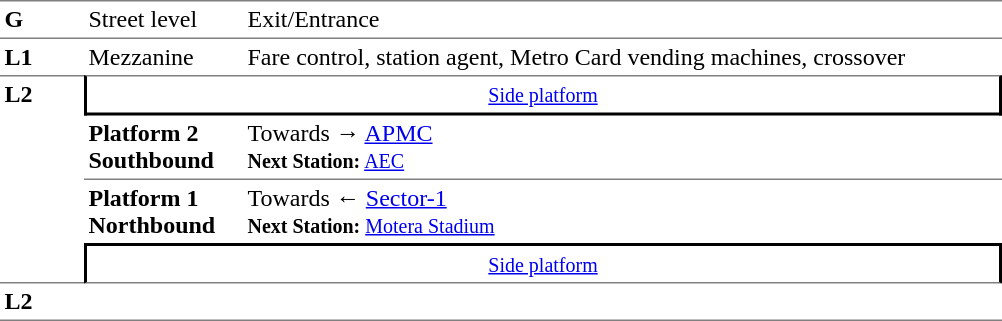<table table border=0 cellspacing=0 cellpadding=3>
<tr>
<td style="border-bottom:solid 1px gray;border-top:solid 1px gray;" width=50 valign=top><strong>G</strong></td>
<td style="border-top:solid 1px gray;border-bottom:solid 1px gray;" width=100 valign=top>Street level</td>
<td style="border-top:solid 1px gray;border-bottom:solid 1px gray;" width=500 valign=top>Exit/Entrance</td>
</tr>
<tr>
<td valign=top><strong>L1</strong></td>
<td valign=top>Mezzanine</td>
<td valign=top>Fare control, station agent, Metro Card vending machines, crossover<br></td>
</tr>
<tr>
<td style="border-top:solid 1px gray;border-bottom:solid 1px gray;" width=50 rowspan=4 valign=top><strong>L2</strong></td>
<td style="border-top:solid 1px gray;border-right:solid 2px black;border-left:solid 2px black;border-bottom:solid 2px black;text-align:center;" colspan=2><small><a href='#'>Side platform</a></small></td>
</tr>
<tr>
<td style="border-bottom:solid 1px gray;" width=100><span><strong>Platform 2</strong><br><strong>Southbound</strong></span></td>
<td style="border-bottom:solid 1px gray;" width=500>Towards → <a href='#'>APMC</a><br><small><strong>Next Station:</strong> <a href='#'>AEC</a></small></td>
</tr>
<tr>
<td><span><strong>Platform 1</strong><br><strong>Northbound</strong></span></td>
<td>Towards ← <a href='#'>Sector-1</a><br><small><strong>Next Station:</strong> <a href='#'>Motera Stadium</a></small></td>
</tr>
<tr>
<td style="border-top:solid 2px black;border-right:solid 2px black;border-left:solid 2px black;border-bottom:solid 1px gray;" colspan=2  align=center><small><a href='#'>Side platform</a></small></td>
</tr>
<tr>
<td style="border-bottom:solid 1px gray;" width=50 rowspan=2 valign=top><strong>L2</strong></td>
<td style="border-bottom:solid 1px gray;" width=100></td>
<td style="border-bottom:solid 1px gray;" width=500></td>
</tr>
<tr>
</tr>
</table>
